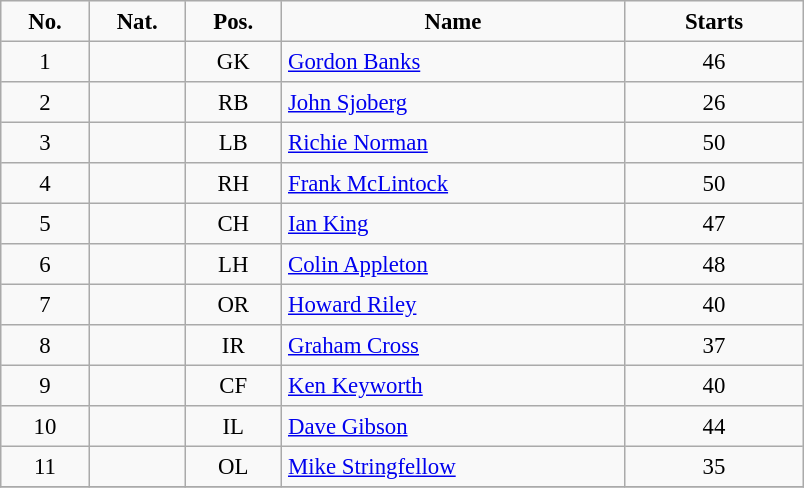<table class="sortable" border="2" cellpadding="4" cellspacing="0" style="text-align:center; margin: 1em 1em 1em 0; background: #f9f9f9; border: 1px #aaa solid; border-collapse: collapse; font-size: 95%;">
<tr>
<th width=50>No.</th>
<th width=55>Nat.</th>
<th width=55>Pos.</th>
<th width=220>Name</th>
<th width=110>Starts</th>
</tr>
<tr>
<td>1</td>
<td></td>
<td>GK</td>
<td align=left><a href='#'>Gordon Banks</a></td>
<td>46</td>
</tr>
<tr>
<td>2</td>
<td></td>
<td>RB</td>
<td align=left><a href='#'>John Sjoberg</a></td>
<td>26</td>
</tr>
<tr>
<td>3</td>
<td></td>
<td>LB</td>
<td align=left><a href='#'>Richie Norman</a></td>
<td>50</td>
</tr>
<tr>
<td>4</td>
<td></td>
<td>RH</td>
<td align=left><a href='#'>Frank McLintock</a></td>
<td>50</td>
</tr>
<tr>
<td>5</td>
<td></td>
<td>CH</td>
<td align=left><a href='#'>Ian King</a></td>
<td>47</td>
</tr>
<tr>
<td>6</td>
<td></td>
<td>LH</td>
<td align=left><a href='#'>Colin Appleton</a></td>
<td>48</td>
</tr>
<tr>
<td>7</td>
<td></td>
<td>OR</td>
<td align=left><a href='#'>Howard Riley</a></td>
<td>40</td>
</tr>
<tr>
<td>8</td>
<td></td>
<td>IR</td>
<td align=left><a href='#'>Graham Cross</a></td>
<td>37</td>
</tr>
<tr>
<td>9</td>
<td></td>
<td>CF</td>
<td align=left><a href='#'>Ken Keyworth</a></td>
<td>40</td>
</tr>
<tr>
<td>10</td>
<td></td>
<td>IL</td>
<td align=left><a href='#'>Dave Gibson</a></td>
<td>44</td>
</tr>
<tr>
<td>11</td>
<td></td>
<td>OL</td>
<td align=left><a href='#'>Mike Stringfellow</a></td>
<td>35</td>
</tr>
<tr>
</tr>
</table>
